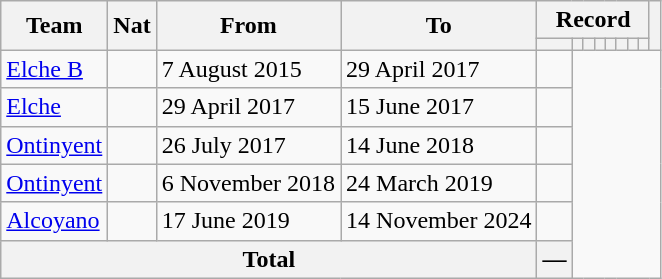<table class="wikitable" style="text-align: center">
<tr>
<th rowspan="2">Team</th>
<th rowspan="2">Nat</th>
<th rowspan="2">From</th>
<th rowspan="2">To</th>
<th colspan="8">Record</th>
<th rowspan=2></th>
</tr>
<tr>
<th></th>
<th></th>
<th></th>
<th></th>
<th></th>
<th></th>
<th></th>
<th></th>
</tr>
<tr>
<td align=left><a href='#'>Elche B</a></td>
<td></td>
<td align=left>7 August 2015</td>
<td align=left>29 April 2017<br></td>
<td></td>
</tr>
<tr>
<td align=left><a href='#'>Elche</a></td>
<td></td>
<td align=left>29 April 2017</td>
<td align=left>15 June 2017<br></td>
<td></td>
</tr>
<tr>
<td align=left><a href='#'>Ontinyent</a></td>
<td></td>
<td align=left>26 July 2017</td>
<td align=left>14 June 2018<br></td>
<td></td>
</tr>
<tr>
<td align=left><a href='#'>Ontinyent</a></td>
<td></td>
<td align=left>6 November 2018</td>
<td align=left>24 March 2019<br></td>
<td></td>
</tr>
<tr>
<td align=left><a href='#'>Alcoyano</a></td>
<td></td>
<td align=left>17 June 2019</td>
<td align=left>14 November 2024<br></td>
<td></td>
</tr>
<tr>
<th colspan="4">Total<br></th>
<th>—</th>
</tr>
</table>
